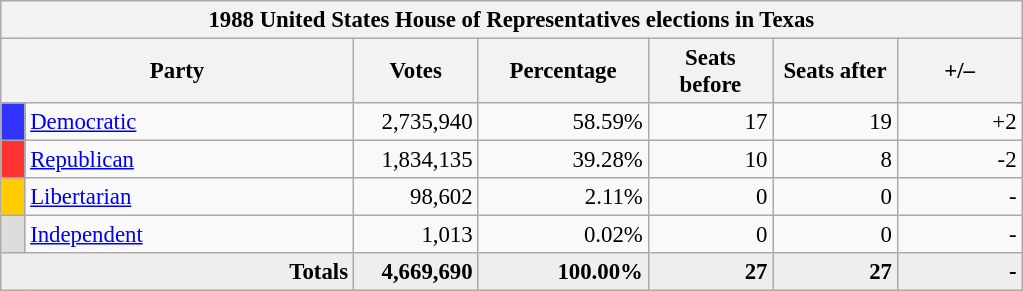<table class="wikitable" style="font-size: 95%;">
<tr>
<th colspan="7">1988 United States House of Representatives elections in Texas</th>
</tr>
<tr>
<th colspan="2" style="width: 15em">Party</th>
<th style="width: 5em">Votes</th>
<th style="width: 7em">Percentage</th>
<th style="width: 5em">Seats before</th>
<th style="width: 5em">Seats after</th>
<th style="width: 5em">+/–</th>
</tr>
<tr>
<th style="background-color:#3333FF; width: 3px"></th>
<td style="width: 130px"><a href='#'>Democratic</a></td>
<td align="right">2,735,940</td>
<td align="right">58.59%</td>
<td align="right">17</td>
<td align="right">19</td>
<td align="right">+2</td>
</tr>
<tr>
<th style="background-color:#FF3333; width: 3px"></th>
<td style="width: 130px"><a href='#'>Republican</a></td>
<td align="right">1,834,135</td>
<td align="right">39.28%</td>
<td align="right">10</td>
<td align="right">8</td>
<td align="right">-2</td>
</tr>
<tr>
<th style="background-color:#FFCC00; width: 3px"></th>
<td style="width: 130px"><a href='#'>Libertarian</a></td>
<td align="right">98,602</td>
<td align="right">2.11%</td>
<td align="right">0</td>
<td align="right">0</td>
<td align="right">-</td>
</tr>
<tr>
<th style="background-color:#DDDDDD; width: 3px"></th>
<td style="width: 130px"><a href='#'>Independent</a></td>
<td align="right">1,013</td>
<td align="right">0.02%</td>
<td align="right">0</td>
<td align="right">0</td>
<td align="right">-</td>
</tr>
<tr bgcolor="#EEEEEE">
<td colspan="2" align="right"><strong>Totals</strong></td>
<td align="right"><strong>4,669,690</strong></td>
<td align="right"><strong>100.00%</strong></td>
<td align="right"><strong>27</strong></td>
<td align="right"><strong>27</strong></td>
<td align="right"><strong>-</strong></td>
</tr>
</table>
